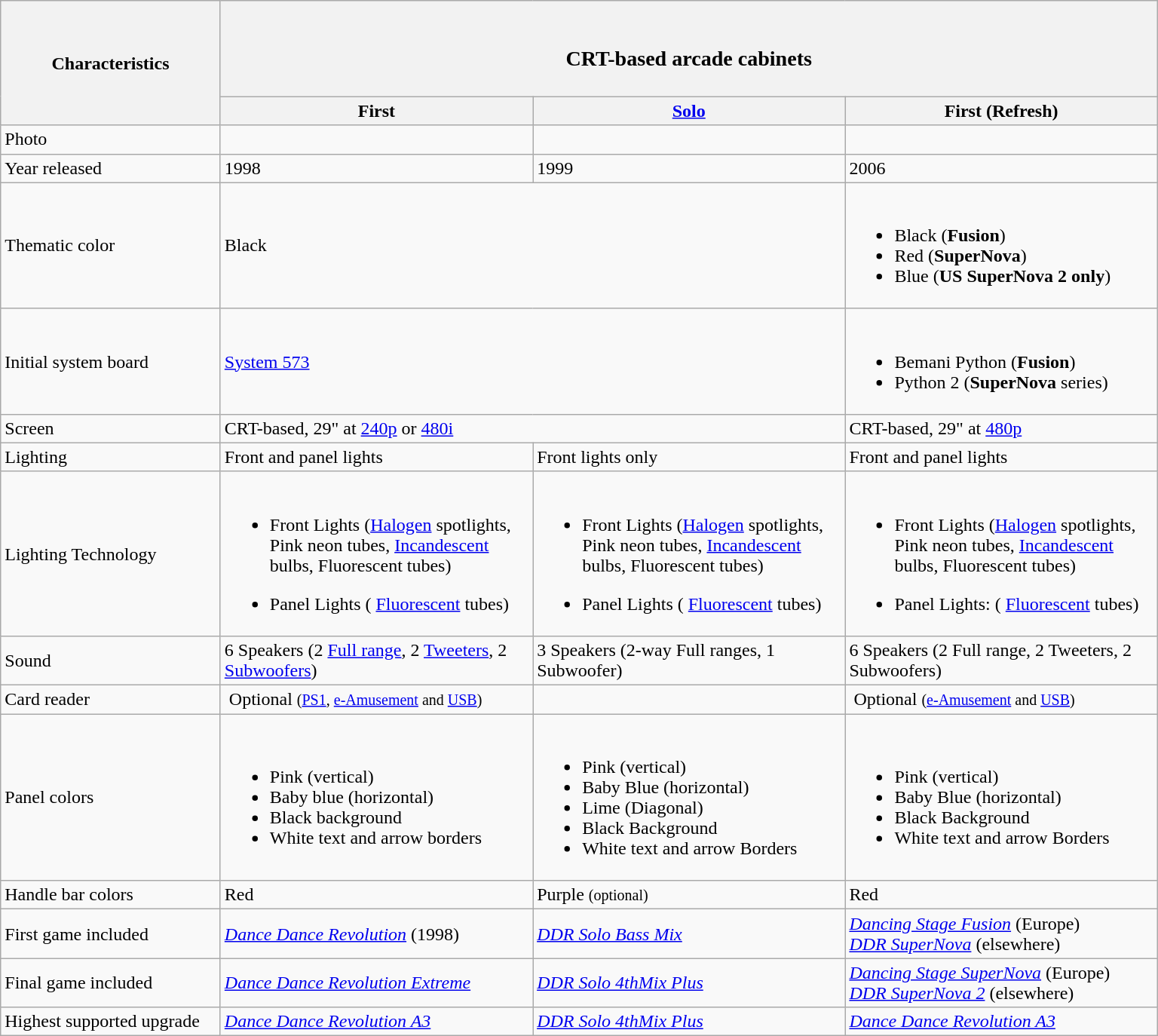<table class="wikitable" style="width: 1024px;">
<tr>
<th rowspan="2" style="width: 19%;">Characteristics</th>
<th colspan=5><br><h3>CRT-based arcade cabinets</h3></th>
</tr>
<tr>
<th style="width: 27%;">First</th>
<th style="width: 27%;"><a href='#'>Solo</a></th>
<th style="width: 27%;">First (Refresh)</th>
</tr>
<tr>
<td>Photo</td>
<td></td>
<td></td>
<td></td>
</tr>
<tr>
<td>Year released</td>
<td>1998</td>
<td>1999</td>
<td>2006</td>
</tr>
<tr>
<td>Thematic color</td>
<td colspan="2">Black</td>
<td><br><ul><li>Black (<strong>Fusion</strong>)</li><li>Red (<strong>SuperNova</strong>)</li><li>Blue (<strong>US SuperNova 2 only</strong>)</li></ul></td>
</tr>
<tr>
<td>Initial system board</td>
<td colspan="2"><a href='#'>System 573</a></td>
<td><br><ul><li>Bemani Python (<strong>Fusion</strong>)</li><li>Python 2 (<strong>SuperNova</strong> series)</li></ul></td>
</tr>
<tr>
<td>Screen</td>
<td colspan="2">CRT-based, 29" at <a href='#'>240p</a> or <a href='#'>480i</a> </td>
<td>CRT-based, 29" at <a href='#'>480p</a></td>
</tr>
<tr>
<td>Lighting</td>
<td> Front and panel lights</td>
<td> Front lights only</td>
<td> Front and panel lights</td>
</tr>
<tr>
<td>Lighting Technology</td>
<td><br><ul><li>Front Lights (<a href='#'>Halogen</a> spotlights, Pink neon tubes, <a href='#'>Incandescent</a> bulbs, Fluorescent tubes)</li></ul><ul><li>Panel Lights ( <a href='#'>Fluorescent</a> tubes)</li></ul></td>
<td><br><ul><li>Front Lights (<a href='#'>Halogen</a> spotlights, Pink neon tubes, <a href='#'>Incandescent</a> bulbs, Fluorescent tubes)</li></ul><ul><li>Panel Lights ( <a href='#'>Fluorescent</a> tubes)</li></ul></td>
<td><br><ul><li>Front Lights (<a href='#'>Halogen</a> spotlights, Pink neon tubes, <a href='#'>Incandescent</a> bulbs, Fluorescent tubes)</li></ul><ul><li>Panel Lights: ( <a href='#'>Fluorescent</a> tubes)</li></ul></td>
</tr>
<tr>
<td>Sound</td>
<td>6 Speakers (2 <a href='#'>Full range</a>, 2 <a href='#'>Tweeters</a>, 2 <a href='#'>Subwoofers</a>)</td>
<td>3 Speakers (2-way Full ranges, 1 Subwoofer)</td>
<td>6 Speakers (2 Full range, 2 Tweeters, 2 Subwoofers)</td>
</tr>
<tr>
<td>Card reader </td>
<td> Optional <small>(<a href='#'>PS1</a>, <a href='#'>e-Amusement</a> and <a href='#'>USB</a>)</small></td>
<td></td>
<td> Optional <small>(<a href='#'>e-Amusement</a> and <a href='#'>USB</a>)</small></td>
</tr>
<tr>
<td>Panel colors</td>
<td><br><ul><li>Pink (vertical)</li><li>Baby blue (horizontal)</li><li>Black background</li><li>White text and arrow borders</li></ul></td>
<td><br><ul><li>Pink (vertical)</li><li>Baby Blue (horizontal)</li><li>Lime (Diagonal)</li><li>Black Background</li><li>White text and arrow Borders</li></ul></td>
<td><br><ul><li>Pink (vertical)</li><li>Baby Blue (horizontal)</li><li>Black Background</li><li>White text and arrow Borders</li></ul></td>
</tr>
<tr>
<td>Handle bar colors</td>
<td>Red</td>
<td>Purple <small>(optional)</small></td>
<td>Red</td>
</tr>
<tr>
<td>First game included</td>
<td><em><a href='#'>Dance Dance Revolution</a></em> (1998)</td>
<td><em><a href='#'>DDR Solo Bass Mix</a></em></td>
<td><em><a href='#'>Dancing Stage Fusion</a></em> (Europe)<br><em><a href='#'>DDR SuperNova</a></em> (elsewhere)</td>
</tr>
<tr>
<td>Final game included</td>
<td><em><a href='#'>Dance Dance Revolution Extreme</a></em></td>
<td><em><a href='#'>DDR Solo 4thMix Plus</a></em></td>
<td><em><a href='#'>Dancing Stage SuperNova</a></em> (Europe)<br><em><a href='#'>DDR SuperNova 2</a></em> (elsewhere)</td>
</tr>
<tr>
<td>Highest supported upgrade</td>
<td><em><a href='#'>Dance Dance Revolution A3</a></em> </td>
<td><em><a href='#'>DDR Solo 4thMix Plus</a></em> </td>
<td><em><a href='#'>Dance Dance Revolution A3</a></em> </td>
</tr>
</table>
